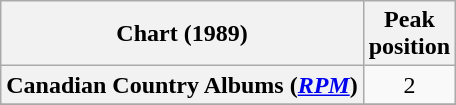<table class="wikitable sortable plainrowheaders" style="text-align:center">
<tr>
<th scope="col">Chart (1989)</th>
<th scope="col">Peak<br>position</th>
</tr>
<tr>
<th scope="row">Canadian Country Albums (<em><a href='#'>RPM</a></em>)</th>
<td>2</td>
</tr>
<tr>
</tr>
<tr>
</tr>
</table>
